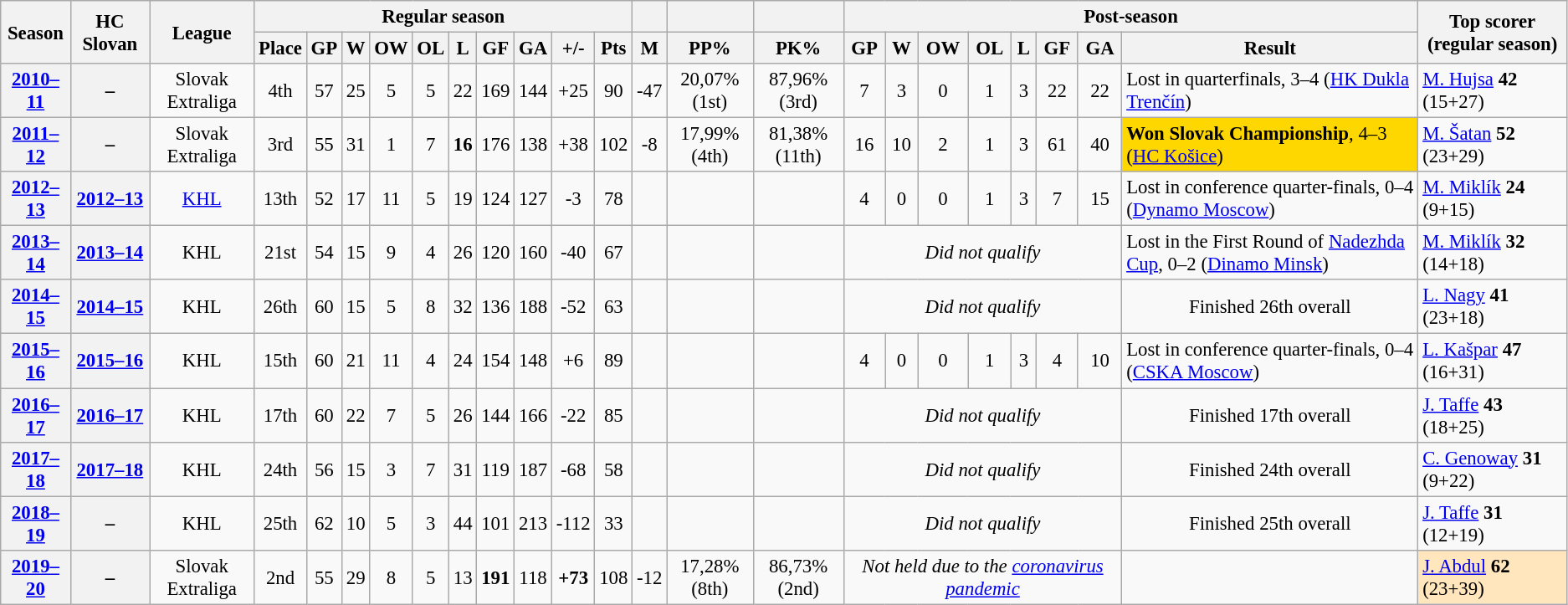<table class="wikitable collapsible" style="text-align: center; font-size: 95%">
<tr>
<th rowspan="2">Season</th>
<th rowspan="2">HC Slovan</th>
<th rowspan="2">League</th>
<th colspan="10">Regular season</th>
<th></th>
<th></th>
<th></th>
<th colspan="8">Post-season</th>
<th rowspan="2">Top scorer (regular season)</th>
</tr>
<tr>
<th>Place</th>
<th>GP</th>
<th>W</th>
<th>OW</th>
<th>OL</th>
<th>L</th>
<th>GF</th>
<th>GA</th>
<th>+/-</th>
<th>Pts</th>
<th>M</th>
<th>PP%</th>
<th>PK%</th>
<th>GP</th>
<th>W</th>
<th>OW</th>
<th>OL</th>
<th>L</th>
<th>GF</th>
<th>GA</th>
<th>Result</th>
</tr>
<tr>
<th><a href='#'>2010–11</a></th>
<th>–</th>
<td>Slovak Extraliga</td>
<td>4th</td>
<td>57</td>
<td>25</td>
<td>5</td>
<td>5</td>
<td>22</td>
<td>169</td>
<td>144</td>
<td>+25</td>
<td>90</td>
<td>-47</td>
<td>20,07% (1st)</td>
<td>87,96% (3rd)</td>
<td>7</td>
<td>3</td>
<td>0</td>
<td>1</td>
<td>3</td>
<td>22</td>
<td>22</td>
<td align=left>Lost in quarterfinals, 3–4 (<a href='#'>HK Dukla Trenčín</a>)</td>
<td align=left> <a href='#'>M. Hujsa</a> <strong>42</strong> (15+27)</td>
</tr>
<tr>
<th><a href='#'>2011–12</a></th>
<th>–</th>
<td>Slovak Extraliga</td>
<td>3rd</td>
<td>55</td>
<td>31</td>
<td>1</td>
<td>7</td>
<td><strong>16</strong></td>
<td>176</td>
<td>138</td>
<td>+38</td>
<td>102</td>
<td>-8</td>
<td>17,99% (4th)</td>
<td>81,38% (11th)</td>
<td>16</td>
<td>10</td>
<td>2</td>
<td>1</td>
<td>3</td>
<td>61</td>
<td>40</td>
<td align=left  bgcolor="gold"><strong>Won Slovak Championship</strong>, 4–3 (<a href='#'>HC Košice</a>)</td>
<td align=left> <a href='#'>M. Šatan</a> <strong>52</strong> (23+29)</td>
</tr>
<tr>
<th><a href='#'>2012–13</a></th>
<th><a href='#'>2012–13</a></th>
<td><a href='#'>KHL</a></td>
<td>13th</td>
<td>52</td>
<td>17</td>
<td>11</td>
<td>5</td>
<td>19</td>
<td>124</td>
<td>127</td>
<td>-3</td>
<td>78</td>
<td></td>
<td></td>
<td></td>
<td>4</td>
<td>0</td>
<td>0</td>
<td>1</td>
<td>3</td>
<td>7</td>
<td>15</td>
<td align=left>Lost in conference quarter-finals, 0–4 (<a href='#'>Dynamo Moscow</a>)</td>
<td align=left> <a href='#'>M. Miklík</a> <strong>24</strong> (9+15)</td>
</tr>
<tr>
<th><a href='#'>2013–14</a></th>
<th><a href='#'>2013–14</a></th>
<td>KHL</td>
<td>21st</td>
<td>54</td>
<td>15</td>
<td>9</td>
<td>4</td>
<td>26</td>
<td>120</td>
<td>160</td>
<td>-40</td>
<td>67</td>
<td></td>
<td></td>
<td></td>
<td colspan="7"><em>Did not qualify</em></td>
<td align=left>Lost in the First Round of <a href='#'>Nadezhda Cup</a>, 0–2 (<a href='#'>Dinamo Minsk</a>)</td>
<td align=left> <a href='#'>M. Miklík</a> <strong>32</strong> (14+18)</td>
</tr>
<tr>
<th><a href='#'>2014–15</a></th>
<th><a href='#'>2014–15</a></th>
<td>KHL</td>
<td>26th</td>
<td>60</td>
<td>15</td>
<td>5</td>
<td>8</td>
<td>32</td>
<td>136</td>
<td>188</td>
<td>-52</td>
<td>63</td>
<td></td>
<td></td>
<td></td>
<td colspan="7"><em>Did not qualify</em></td>
<td>Finished 26th overall</td>
<td align=left> <a href='#'>L. Nagy</a> <strong>41</strong> (23+18)</td>
</tr>
<tr>
<th><a href='#'>2015–16</a></th>
<th><a href='#'>2015–16</a></th>
<td>KHL</td>
<td>15th</td>
<td>60</td>
<td>21</td>
<td>11</td>
<td>4</td>
<td>24</td>
<td>154</td>
<td>148</td>
<td>+6</td>
<td>89</td>
<td></td>
<td></td>
<td></td>
<td>4</td>
<td>0</td>
<td>0</td>
<td>1</td>
<td>3</td>
<td>4</td>
<td>10</td>
<td align=left>Lost in conference quarter-finals, 0–4 (<a href='#'>CSKA Moscow</a>)</td>
<td align=left> <a href='#'>L. Kašpar</a> <strong>47</strong> (16+31)</td>
</tr>
<tr>
<th><a href='#'>2016–17</a></th>
<th><a href='#'>2016–17</a></th>
<td>KHL</td>
<td>17th</td>
<td>60</td>
<td>22</td>
<td>7</td>
<td>5</td>
<td>26</td>
<td>144</td>
<td>166</td>
<td>-22</td>
<td>85</td>
<td></td>
<td></td>
<td></td>
<td colspan="7"><em>Did not qualify</em></td>
<td>Finished 17th overall</td>
<td align=left> <a href='#'>J. Taffe</a> <strong>43</strong> (18+25)</td>
</tr>
<tr>
<th><a href='#'>2017–18</a></th>
<th><a href='#'>2017–18</a></th>
<td>KHL</td>
<td>24th</td>
<td>56</td>
<td>15</td>
<td>3</td>
<td>7</td>
<td>31</td>
<td>119</td>
<td>187</td>
<td>-68</td>
<td>58</td>
<td></td>
<td></td>
<td></td>
<td colspan="7"><em>Did not qualify</em></td>
<td>Finished 24th overall</td>
<td align=left> <a href='#'>C. Genoway</a> <strong>31</strong> (9+22)</td>
</tr>
<tr>
<th><a href='#'>2018–19</a></th>
<th>–</th>
<td>KHL</td>
<td>25th</td>
<td>62</td>
<td>10</td>
<td>5</td>
<td>3</td>
<td>44</td>
<td>101</td>
<td>213</td>
<td>-112</td>
<td>33</td>
<td></td>
<td></td>
<td></td>
<td colspan="7"><em>Did not qualify</em></td>
<td>Finished 25th overall</td>
<td align=left> <a href='#'>J. Taffe</a> <strong>31</strong> (12+19)</td>
</tr>
<tr>
<th><a href='#'>2019–20</a></th>
<th>–</th>
<td>Slovak Extraliga</td>
<td>2nd</td>
<td>55</td>
<td>29</td>
<td>8</td>
<td>5</td>
<td>13</td>
<td><strong>191</strong></td>
<td>118</td>
<td><strong>+73</strong></td>
<td>108</td>
<td>-12</td>
<td>17,28% (8th)</td>
<td>86,73% (2nd)</td>
<td colspan="7"><em>Not held due to the <a href='#'>coronavirus pandemic</a></em></td>
<td></td>
<td align=left bgcolor="FFE6BD"> <a href='#'>J. Abdul</a> <strong>62</strong> (23+39)</td>
</tr>
</table>
